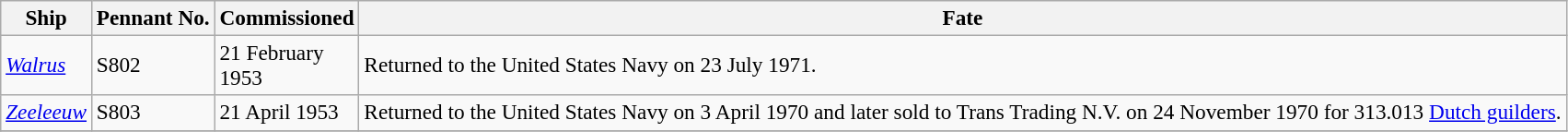<table class="wikitable" style="font-size:97%;">
<tr>
<th>Ship</th>
<th>Pennant No.</th>
<th width="90">Commissioned</th>
<th>Fate</th>
</tr>
<tr>
<td><a href='#'><em>Walrus</em></a></td>
<td>S802</td>
<td>21 February 1953</td>
<td>Returned to the United States Navy on 23 July 1971.</td>
</tr>
<tr>
<td><a href='#'><em>Zeeleeuw</em></a></td>
<td>S803</td>
<td>21 April 1953</td>
<td>Returned to the United States Navy on 3 April 1970 and later sold to Trans Trading N.V. on 24 November 1970 for 313.013 <a href='#'>Dutch guilders</a>.</td>
</tr>
<tr>
</tr>
</table>
